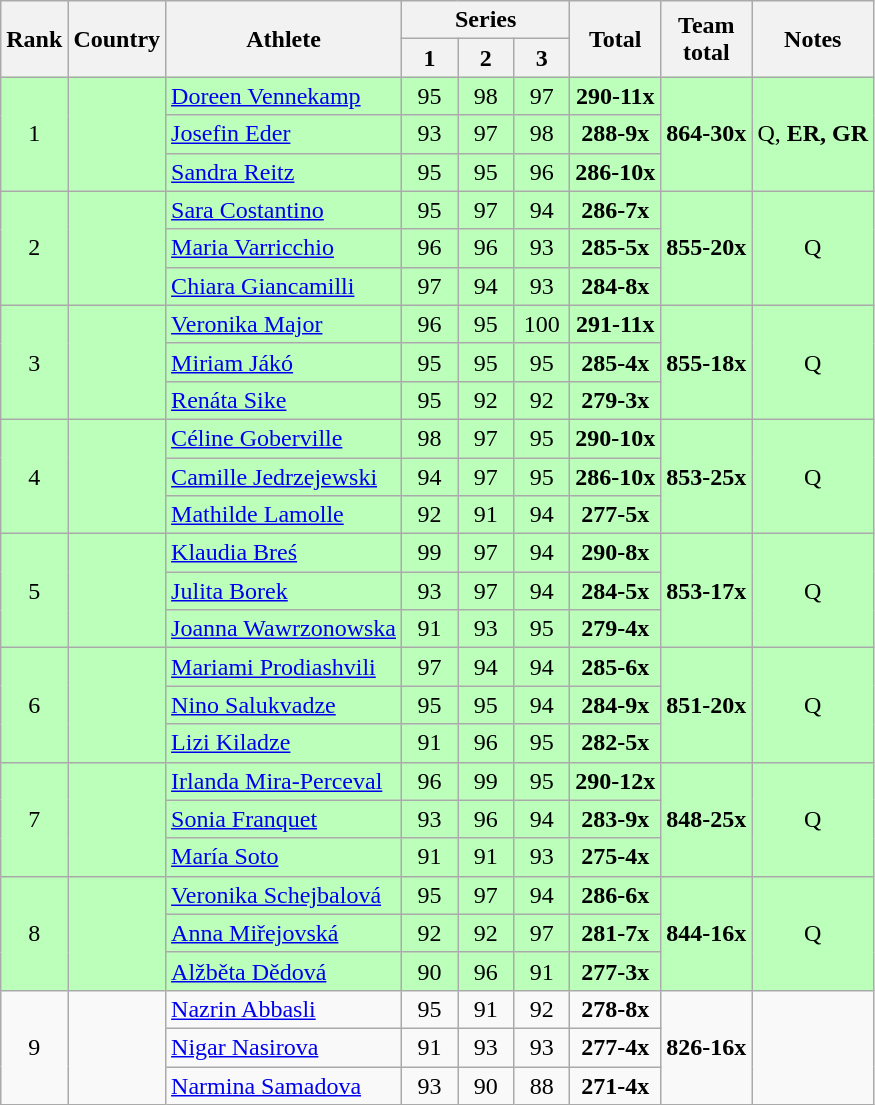<table class="wikitable sortable" style="text-align:center">
<tr>
<th rowspan=2>Rank</th>
<th rowspan=2>Country</th>
<th rowspan=2>Athlete</th>
<th colspan=3>Series</th>
<th rowspan=2>Total</th>
<th rowspan=2>Team<br>total</th>
<th rowspan=2 class=unsortable>Notes</th>
</tr>
<tr>
<th width="30px">1</th>
<th width="30px">2</th>
<th width="30px">3</th>
</tr>
<tr bgcolor=bbffbb>
<td rowspan=3>1</td>
<td rowspan=3 align=left></td>
<td align=left><a href='#'>Doreen Vennekamp</a></td>
<td>95</td>
<td>98</td>
<td>97</td>
<td><strong>290-11x</strong></td>
<td rowspan=3><strong>864-30x</strong></td>
<td rowspan=3>Q, <strong>ER, GR</strong></td>
</tr>
<tr bgcolor=bbffbb>
<td align=left><a href='#'>Josefin Eder</a></td>
<td>93</td>
<td>97</td>
<td>98</td>
<td><strong>288-9x</strong></td>
</tr>
<tr bgcolor=bbffbb>
<td align=left><a href='#'>Sandra Reitz</a></td>
<td>95</td>
<td>95</td>
<td>96</td>
<td><strong>286-10x</strong></td>
</tr>
<tr bgcolor=bbffbb>
<td rowspan=3>2</td>
<td rowspan=3 align=left></td>
<td align=left><a href='#'>Sara Costantino</a></td>
<td>95</td>
<td>97</td>
<td>94</td>
<td><strong>286-7x</strong></td>
<td rowspan=3><strong>855-20x</strong></td>
<td rowspan=3>Q</td>
</tr>
<tr bgcolor=bbffbb>
<td align=left><a href='#'>Maria Varricchio</a></td>
<td>96</td>
<td>96</td>
<td>93</td>
<td><strong>285-5x</strong></td>
</tr>
<tr bgcolor=bbffbb>
<td align=left><a href='#'>Chiara Giancamilli</a></td>
<td>97</td>
<td>94</td>
<td>93</td>
<td><strong>284-8x</strong></td>
</tr>
<tr bgcolor=bbffbb>
<td rowspan=3>3</td>
<td rowspan=3 align=left></td>
<td align=left><a href='#'>Veronika Major</a></td>
<td>96</td>
<td>95</td>
<td>100</td>
<td><strong>291-11x</strong></td>
<td rowspan=3><strong>855-18x</strong></td>
<td rowspan=3>Q</td>
</tr>
<tr bgcolor=bbffbb>
<td align=left><a href='#'>Miriam Jákó</a></td>
<td>95</td>
<td>95</td>
<td>95</td>
<td><strong>285-4x</strong></td>
</tr>
<tr bgcolor=bbffbb>
<td align=left><a href='#'>Renáta Sike</a></td>
<td>95</td>
<td>92</td>
<td>92</td>
<td><strong>279-3x</strong></td>
</tr>
<tr bgcolor=bbffbb>
<td rowspan=3>4</td>
<td rowspan=3 align=left></td>
<td align=left><a href='#'>Céline Goberville</a></td>
<td>98</td>
<td>97</td>
<td>95</td>
<td><strong>290-10x</strong></td>
<td rowspan=3><strong>853-25x</strong></td>
<td rowspan=3>Q</td>
</tr>
<tr bgcolor=bbffbb>
<td align=left><a href='#'>Camille Jedrzejewski</a></td>
<td>94</td>
<td>97</td>
<td>95</td>
<td><strong>286-10x</strong></td>
</tr>
<tr bgcolor=bbffbb>
<td align=left><a href='#'>Mathilde Lamolle</a></td>
<td>92</td>
<td>91</td>
<td>94</td>
<td><strong>277-5x</strong></td>
</tr>
<tr bgcolor=bbffbb>
<td rowspan=3>5</td>
<td rowspan=3 align=left></td>
<td align=left><a href='#'>Klaudia Breś</a></td>
<td>99</td>
<td>97</td>
<td>94</td>
<td><strong>290-8x</strong></td>
<td rowspan=3><strong>853-17x</strong></td>
<td rowspan=3>Q</td>
</tr>
<tr bgcolor=bbffbb>
<td align=left><a href='#'>Julita Borek</a></td>
<td>93</td>
<td>97</td>
<td>94</td>
<td><strong>284-5x</strong></td>
</tr>
<tr bgcolor=bbffbb>
<td align=left><a href='#'>Joanna Wawrzonowska</a></td>
<td>91</td>
<td>93</td>
<td>95</td>
<td><strong>279-4x</strong></td>
</tr>
<tr bgcolor=bbffbb>
<td rowspan=3>6</td>
<td rowspan=3 align=left></td>
<td align=left><a href='#'>Mariami Prodiashvili</a></td>
<td>97</td>
<td>94</td>
<td>94</td>
<td><strong>285-6x</strong></td>
<td rowspan=3><strong>851-20x</strong></td>
<td rowspan=3>Q</td>
</tr>
<tr bgcolor=bbffbb>
<td align=left><a href='#'>Nino Salukvadze</a></td>
<td>95</td>
<td>95</td>
<td>94</td>
<td><strong>284-9x</strong></td>
</tr>
<tr bgcolor=bbffbb>
<td align=left><a href='#'>Lizi Kiladze</a></td>
<td>91</td>
<td>96</td>
<td>95</td>
<td><strong>282-5x</strong></td>
</tr>
<tr bgcolor=bbffbb>
<td rowspan=3>7</td>
<td rowspan=3 align=left></td>
<td align=left><a href='#'>Irlanda Mira-Perceval</a></td>
<td>96</td>
<td>99</td>
<td>95</td>
<td><strong>290-12x</strong></td>
<td rowspan=3><strong>848-25x</strong></td>
<td rowspan=3>Q</td>
</tr>
<tr bgcolor=bbffbb>
<td align=left><a href='#'>Sonia Franquet</a></td>
<td>93</td>
<td>96</td>
<td>94</td>
<td><strong>283-9x</strong></td>
</tr>
<tr bgcolor=bbffbb>
<td align=left><a href='#'>María Soto</a></td>
<td>91</td>
<td>91</td>
<td>93</td>
<td><strong>275-4x</strong></td>
</tr>
<tr bgcolor=bbffbb>
<td rowspan=3>8</td>
<td rowspan=3 align=left></td>
<td align=left><a href='#'>Veronika Schejbalová</a></td>
<td>95</td>
<td>97</td>
<td>94</td>
<td><strong>286-6x</strong></td>
<td rowspan=3><strong>844-16x</strong></td>
<td rowspan=3>Q</td>
</tr>
<tr bgcolor=bbffbb>
<td align=left><a href='#'>Anna Miřejovská</a></td>
<td>92</td>
<td>92</td>
<td>97</td>
<td><strong>281-7x</strong></td>
</tr>
<tr bgcolor=bbffbb>
<td align=left><a href='#'>Alžběta Dědová</a></td>
<td>90</td>
<td>96</td>
<td>91</td>
<td><strong>277-3x</strong></td>
</tr>
<tr>
<td rowspan=3>9</td>
<td rowspan=3 align=left></td>
<td align=left><a href='#'>Nazrin Abbasli</a></td>
<td>95</td>
<td>91</td>
<td>92</td>
<td><strong>278-8x</strong></td>
<td rowspan=3><strong>826-16x</strong></td>
<td rowspan=3></td>
</tr>
<tr>
<td align=left><a href='#'>Nigar Nasirova</a></td>
<td>91</td>
<td>93</td>
<td>93</td>
<td><strong>277-4x</strong></td>
</tr>
<tr>
<td align=left><a href='#'>Narmina Samadova</a></td>
<td>93</td>
<td>90</td>
<td>88</td>
<td><strong>271-4x</strong></td>
</tr>
</table>
